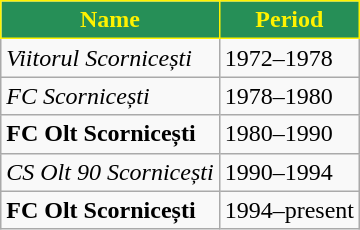<table class="wikitable" style="text-align: left">
<tr>
<th style="background:#268f57;color:#fff200;border:1px solid #fff200;">Name</th>
<th style="background:#268f57;color:#fff200;border:1px solid #fff200;">Period</th>
</tr>
<tr>
<td align=left><em>Viitorul Scornicești</em></td>
<td>1972–1978</td>
</tr>
<tr>
<td align=left><em>FC Scornicești</em></td>
<td>1978–1980</td>
</tr>
<tr>
<td align=left><strong>FC Olt Scornicești</strong></td>
<td>1980–1990</td>
</tr>
<tr>
<td align=left><em>CS Olt 90 Scornicești</em></td>
<td>1990–1994</td>
</tr>
<tr>
<td align=left><strong>FC Olt Scornicești</strong></td>
<td>1994–present</td>
</tr>
</table>
